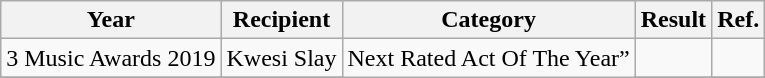<table class="wikitable">
<tr>
<th>Year</th>
<th>Recipient</th>
<th>Category</th>
<th>Result</th>
<th>Ref.</th>
</tr>
<tr>
<td>3 Music Awards 2019</td>
<td>Kwesi Slay</td>
<td rowspan="2">Next Rated Act Of The Year”</td>
<td></td>
<td></td>
</tr>
<tr>
</tr>
</table>
